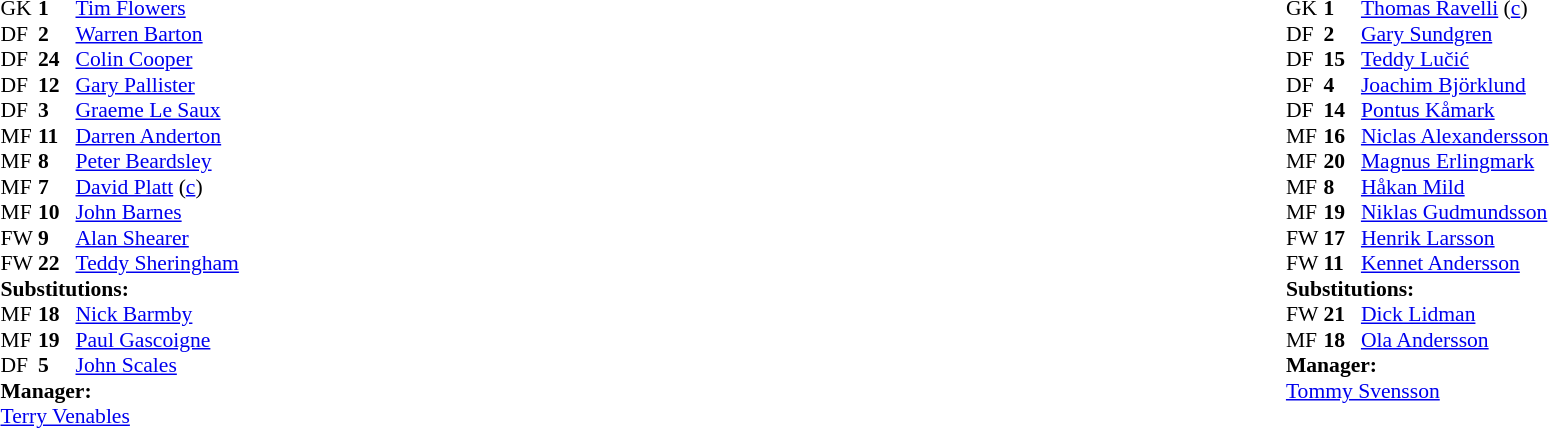<table style="width:100%;">
<tr>
<td style="vertical-align:top; width:50%;"><br><table style="font-size: 90%" cellspacing="0" cellpadding="0">
<tr>
<th width="25"></th>
<th width="25"></th>
</tr>
<tr>
<td>GK</td>
<td><strong>1</strong></td>
<td><a href='#'>Tim Flowers</a></td>
</tr>
<tr>
<td>DF</td>
<td><strong>2</strong></td>
<td><a href='#'>Warren Barton</a></td>
</tr>
<tr>
<td>DF</td>
<td><strong>24</strong></td>
<td><a href='#'>Colin Cooper</a></td>
</tr>
<tr>
<td>DF</td>
<td><strong>12</strong></td>
<td><a href='#'>Gary Pallister</a></td>
<td></td>
<td></td>
</tr>
<tr>
<td>DF</td>
<td><strong>3</strong></td>
<td><a href='#'>Graeme Le Saux</a></td>
</tr>
<tr>
<td>MF</td>
<td><strong>11</strong></td>
<td><a href='#'>Darren Anderton</a></td>
</tr>
<tr>
<td>MF</td>
<td><strong>8</strong></td>
<td><a href='#'>Peter Beardsley</a></td>
<td></td>
<td></td>
</tr>
<tr>
<td>MF</td>
<td><strong>7</strong></td>
<td><a href='#'>David Platt</a> (<a href='#'>c</a>)</td>
</tr>
<tr>
<td>MF</td>
<td><strong>10</strong></td>
<td><a href='#'>John Barnes</a></td>
<td></td>
<td></td>
</tr>
<tr>
<td>FW</td>
<td><strong>9</strong></td>
<td><a href='#'>Alan Shearer</a></td>
</tr>
<tr>
<td>FW</td>
<td><strong>22</strong></td>
<td><a href='#'>Teddy Sheringham</a></td>
</tr>
<tr>
<td colspan=3><strong>Substitutions:</strong></td>
</tr>
<tr>
<td>MF</td>
<td><strong>18</strong></td>
<td><a href='#'>Nick Barmby</a></td>
<td></td>
<td></td>
</tr>
<tr>
<td>MF</td>
<td><strong>19</strong></td>
<td><a href='#'>Paul Gascoigne</a></td>
<td></td>
<td></td>
</tr>
<tr>
<td>DF</td>
<td><strong>5</strong></td>
<td><a href='#'>John Scales</a></td>
<td></td>
<td></td>
</tr>
<tr>
<td colspan=3><strong>Manager:</strong></td>
</tr>
<tr>
<td colspan=4><a href='#'>Terry Venables</a></td>
</tr>
</table>
</td>
<td style="vertical-align:top; width:50%;"><br><table cellspacing="0" cellpadding="0" style="font-size:90%; margin:auto;">
<tr>
<th width=25></th>
<th width=25></th>
</tr>
<tr>
<td>GK</td>
<td><strong>1</strong></td>
<td><a href='#'>Thomas Ravelli</a> (<a href='#'>c</a>)</td>
</tr>
<tr>
<td>DF</td>
<td><strong>2</strong></td>
<td><a href='#'>Gary Sundgren</a></td>
</tr>
<tr>
<td>DF</td>
<td><strong>15</strong></td>
<td><a href='#'>Teddy Lučić</a></td>
</tr>
<tr>
<td>DF</td>
<td><strong>4</strong></td>
<td><a href='#'>Joachim Björklund</a></td>
</tr>
<tr>
<td>DF</td>
<td><strong>14</strong></td>
<td><a href='#'>Pontus Kåmark</a></td>
</tr>
<tr>
<td>MF</td>
<td><strong>16</strong></td>
<td><a href='#'>Niclas Alexandersson</a></td>
</tr>
<tr>
<td>MF</td>
<td><strong>20</strong></td>
<td><a href='#'>Magnus Erlingmark</a></td>
<td></td>
<td></td>
</tr>
<tr>
<td>MF</td>
<td><strong>8</strong></td>
<td><a href='#'>Håkan Mild</a></td>
</tr>
<tr>
<td>MF</td>
<td><strong>19</strong></td>
<td><a href='#'>Niklas Gudmundsson</a></td>
</tr>
<tr>
<td>FW</td>
<td><strong>17</strong></td>
<td><a href='#'>Henrik Larsson</a></td>
</tr>
<tr>
<td>FW</td>
<td><strong>11</strong></td>
<td><a href='#'>Kennet Andersson</a></td>
<td></td>
<td></td>
</tr>
<tr>
<td colspan=3><strong>Substitutions:</strong></td>
</tr>
<tr>
<td>FW</td>
<td><strong>21</strong></td>
<td><a href='#'>Dick Lidman</a></td>
<td></td>
<td></td>
</tr>
<tr>
<td>MF</td>
<td><strong>18</strong></td>
<td><a href='#'>Ola Andersson</a></td>
<td></td>
<td></td>
</tr>
<tr>
<td colspan=3><strong>Manager:</strong></td>
</tr>
<tr>
<td colspan=4><a href='#'>Tommy Svensson</a></td>
</tr>
</table>
</td>
</tr>
</table>
